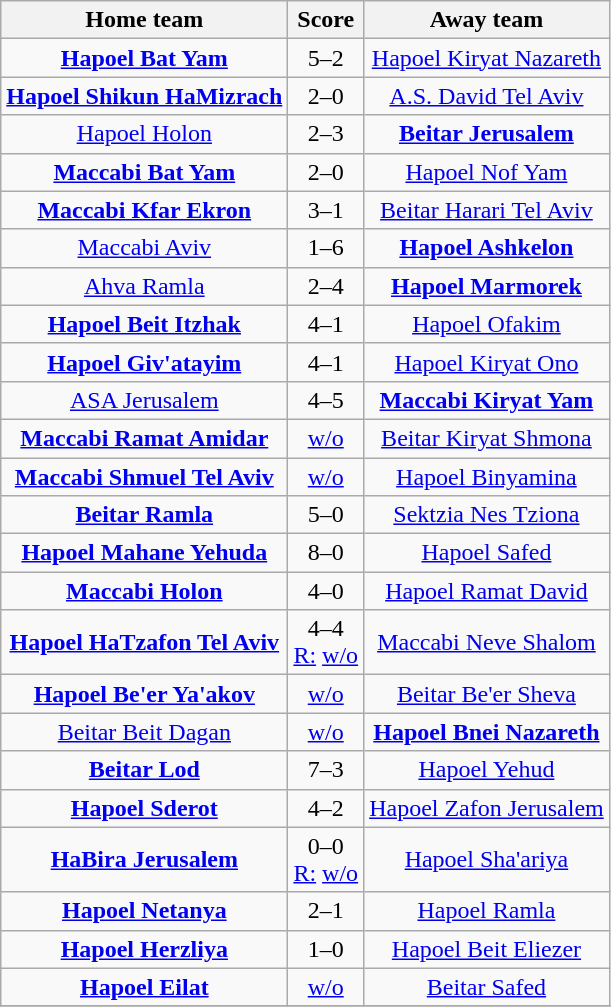<table class="wikitable" style="text-align:center">
<tr>
<th>Home team</th>
<th>Score</th>
<th>Away team</th>
</tr>
<tr>
<td><strong><a href='#'>Hapoel Bat Yam</a></strong></td>
<td>5–2</td>
<td><a href='#'>Hapoel Kiryat Nazareth</a></td>
</tr>
<tr>
<td><strong><a href='#'>Hapoel Shikun HaMizrach</a></strong></td>
<td>2–0</td>
<td><a href='#'>A.S. David Tel Aviv</a></td>
</tr>
<tr>
<td><a href='#'>Hapoel Holon</a></td>
<td>2–3</td>
<td><strong><a href='#'>Beitar Jerusalem</a></strong></td>
</tr>
<tr>
<td><strong><a href='#'>Maccabi Bat Yam</a></strong></td>
<td>2–0</td>
<td><a href='#'>Hapoel Nof Yam</a></td>
</tr>
<tr>
<td><strong><a href='#'>Maccabi Kfar Ekron</a></strong></td>
<td>3–1</td>
<td><a href='#'>Beitar Harari Tel Aviv</a></td>
</tr>
<tr>
<td><a href='#'>Maccabi Aviv</a></td>
<td>1–6</td>
<td><strong><a href='#'>Hapoel Ashkelon</a></strong></td>
</tr>
<tr>
<td><a href='#'>Ahva Ramla</a></td>
<td>2–4</td>
<td><strong><a href='#'>Hapoel Marmorek</a></strong></td>
</tr>
<tr>
<td><strong><a href='#'>Hapoel Beit Itzhak</a></strong></td>
<td>4–1</td>
<td><a href='#'>Hapoel Ofakim</a></td>
</tr>
<tr>
<td><strong><a href='#'>Hapoel Giv'atayim</a></strong></td>
<td>4–1 </td>
<td><a href='#'>Hapoel Kiryat Ono</a></td>
</tr>
<tr>
<td><a href='#'>ASA Jerusalem</a></td>
<td>4–5 </td>
<td><strong><a href='#'>Maccabi Kiryat Yam</a></strong></td>
</tr>
<tr>
<td><strong><a href='#'>Maccabi Ramat Amidar</a></strong></td>
<td><a href='#'>w/o</a></td>
<td><a href='#'>Beitar Kiryat Shmona</a></td>
</tr>
<tr>
<td><strong><a href='#'>Maccabi Shmuel Tel Aviv</a></strong></td>
<td><a href='#'>w/o</a></td>
<td><a href='#'>Hapoel Binyamina</a></td>
</tr>
<tr>
<td><strong><a href='#'>Beitar Ramla</a></strong></td>
<td>5–0</td>
<td><a href='#'>Sektzia Nes Tziona</a></td>
</tr>
<tr>
<td><strong><a href='#'>Hapoel Mahane Yehuda</a></strong></td>
<td>8–0</td>
<td><a href='#'>Hapoel Safed</a></td>
</tr>
<tr>
<td><strong><a href='#'>Maccabi Holon</a></strong></td>
<td>4–0</td>
<td><a href='#'>Hapoel Ramat David</a></td>
</tr>
<tr>
<td><strong><a href='#'>Hapoel HaTzafon Tel Aviv</a></strong></td>
<td>4–4  <br> <a href='#'>R:</a> <a href='#'>w/o</a></td>
<td><a href='#'>Maccabi Neve Shalom</a></td>
</tr>
<tr>
<td><strong><a href='#'>Hapoel Be'er Ya'akov</a></strong></td>
<td><a href='#'>w/o</a></td>
<td><a href='#'>Beitar Be'er Sheva</a></td>
</tr>
<tr>
<td><a href='#'>Beitar Beit Dagan</a></td>
<td><a href='#'>w/o</a></td>
<td><strong><a href='#'>Hapoel Bnei Nazareth</a></strong></td>
</tr>
<tr>
<td><strong><a href='#'>Beitar Lod</a></strong></td>
<td>7–3 </td>
<td><a href='#'>Hapoel Yehud</a></td>
</tr>
<tr>
<td><strong><a href='#'>Hapoel Sderot</a></strong></td>
<td>4–2</td>
<td><a href='#'>Hapoel Zafon Jerusalem</a></td>
</tr>
<tr>
<td><strong><a href='#'>HaBira Jerusalem</a></strong></td>
<td>0–0  <br> <a href='#'>R:</a> <a href='#'>w/o</a></td>
<td><a href='#'>Hapoel Sha'ariya</a></td>
</tr>
<tr>
<td><strong><a href='#'>Hapoel Netanya</a></strong></td>
<td>2–1</td>
<td><a href='#'>Hapoel Ramla</a></td>
</tr>
<tr>
<td><strong><a href='#'>Hapoel Herzliya</a></strong></td>
<td>1–0</td>
<td><a href='#'>Hapoel Beit Eliezer</a></td>
</tr>
<tr>
<td><strong><a href='#'>Hapoel Eilat</a></strong></td>
<td><a href='#'>w/o</a></td>
<td><a href='#'>Beitar Safed</a></td>
</tr>
<tr>
</tr>
</table>
